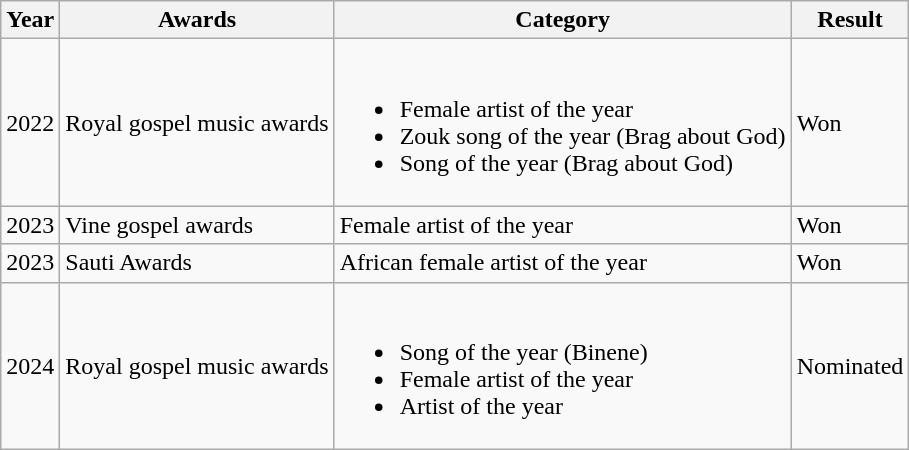<table class="wikitable">
<tr>
<th>Year</th>
<th>Awards</th>
<th>Category</th>
<th>Result</th>
</tr>
<tr>
<td>2022</td>
<td>Royal gospel music awards</td>
<td><br><ul><li>Female artist of the year</li><li>Zouk song of the year (Brag about God)</li><li>Song of the year (Brag about God)</li></ul></td>
<td>Won</td>
</tr>
<tr>
<td>2023</td>
<td>Vine gospel awards</td>
<td>Female artist of the year</td>
<td>Won</td>
</tr>
<tr>
<td>2023</td>
<td>Sauti Awards</td>
<td>African female artist of the year</td>
<td>Won</td>
</tr>
<tr>
<td>2024</td>
<td>Royal gospel music awards</td>
<td><br><ul><li>Song of the year (Binene)</li><li>Female artist of the year</li><li>Artist of the year</li></ul></td>
<td>Nominated</td>
</tr>
</table>
